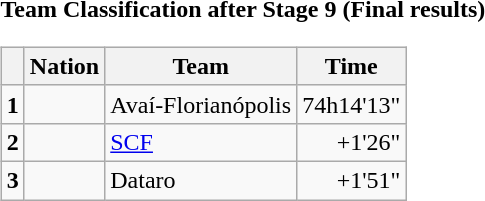<table>
<tr>
<td><strong>Team Classification after Stage 9 (Final results)</strong><br><table class="wikitable">
<tr>
<th></th>
<th>Nation</th>
<th>Team</th>
<th>Time</th>
</tr>
<tr>
<td><strong>1</strong></td>
<td></td>
<td>Avaí-Florianópolis</td>
<td align="right">74h14'13"</td>
</tr>
<tr>
<td><strong>2</strong></td>
<td></td>
<td><a href='#'>SCF</a></td>
<td align="right">+1'26"</td>
</tr>
<tr>
<td><strong>3</strong></td>
<td></td>
<td>Dataro</td>
<td align="right">+1'51"</td>
</tr>
</table>
</td>
</tr>
</table>
